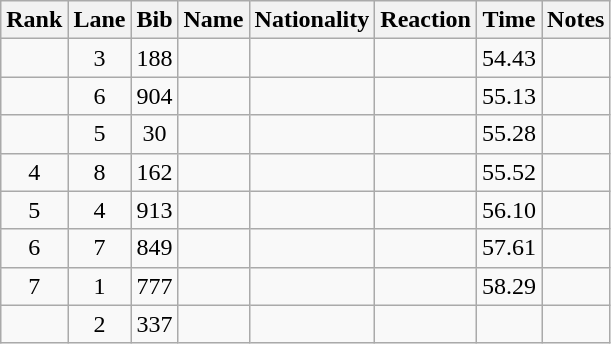<table class="wikitable sortable" style="text-align:center">
<tr>
<th>Rank</th>
<th>Lane</th>
<th>Bib</th>
<th>Name</th>
<th>Nationality</th>
<th>Reaction</th>
<th>Time</th>
<th>Notes</th>
</tr>
<tr>
<td></td>
<td>3</td>
<td>188</td>
<td align=left></td>
<td align=left></td>
<td></td>
<td>54.43</td>
<td></td>
</tr>
<tr>
<td></td>
<td>6</td>
<td>904</td>
<td align=left></td>
<td align=left></td>
<td></td>
<td>55.13</td>
<td></td>
</tr>
<tr>
<td></td>
<td>5</td>
<td>30</td>
<td align=left></td>
<td align=left></td>
<td></td>
<td>55.28</td>
<td></td>
</tr>
<tr>
<td>4</td>
<td>8</td>
<td>162</td>
<td align=left></td>
<td align=left></td>
<td></td>
<td>55.52</td>
<td></td>
</tr>
<tr>
<td>5</td>
<td>4</td>
<td>913</td>
<td align=left></td>
<td align=left></td>
<td></td>
<td>56.10</td>
<td></td>
</tr>
<tr>
<td>6</td>
<td>7</td>
<td>849</td>
<td align=left></td>
<td align=left></td>
<td></td>
<td>57.61</td>
<td></td>
</tr>
<tr>
<td>7</td>
<td>1</td>
<td>777</td>
<td align=left></td>
<td align=left></td>
<td></td>
<td>58.29</td>
<td></td>
</tr>
<tr>
<td></td>
<td>2</td>
<td>337</td>
<td align=left></td>
<td align=left></td>
<td></td>
<td></td>
<td><strong></strong></td>
</tr>
</table>
